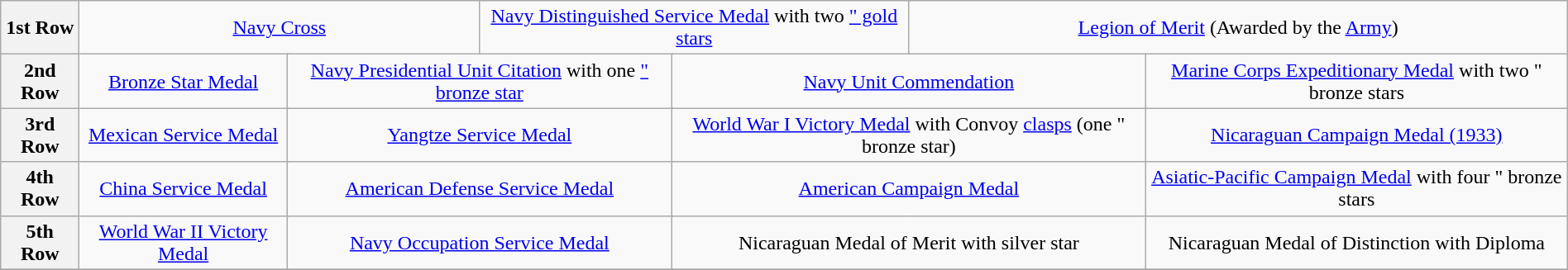<table class="wikitable" style="margin:1em auto; text-align:center;">
<tr>
<th>1st Row</th>
<td colspan="5"><a href='#'>Navy Cross</a></td>
<td colspan="6"><a href='#'>Navy Distinguished Service Medal</a> with two <a href='#'>" gold stars</a></td>
<td colspan="6"><a href='#'>Legion of Merit</a> (Awarded by the <a href='#'>Army</a>)</td>
</tr>
<tr>
<th>2nd Row</th>
<td colspan="4"><a href='#'>Bronze Star Medal</a></td>
<td colspan="4"><a href='#'>Navy Presidential Unit Citation</a> with one <a href='#'>" bronze star</a></td>
<td colspan="4"><a href='#'>Navy Unit Commendation</a></td>
<td colspan="4"><a href='#'>Marine Corps Expeditionary Medal</a> with two " bronze stars</td>
</tr>
<tr>
<th>3rd Row</th>
<td colspan="4"><a href='#'>Mexican Service Medal</a></td>
<td colspan="4"><a href='#'>Yangtze Service Medal</a></td>
<td colspan="4"><a href='#'>World War I Victory Medal</a> with Convoy <a href='#'>clasps</a> (one " bronze star)</td>
<td colspan="4"><a href='#'>Nicaraguan Campaign Medal (1933)</a></td>
</tr>
<tr>
<th>4th Row</th>
<td colspan="4"><a href='#'>China Service Medal</a></td>
<td colspan="4"><a href='#'>American Defense Service Medal</a></td>
<td colspan="4"><a href='#'>American Campaign Medal</a></td>
<td colspan="4"><a href='#'>Asiatic-Pacific Campaign Medal</a> with four " bronze stars</td>
</tr>
<tr>
<th>5th Row</th>
<td colspan="4"><a href='#'>World War II Victory Medal</a></td>
<td colspan="4"><a href='#'>Navy Occupation Service Medal</a></td>
<td colspan="4">Nicaraguan Medal of Merit with silver star</td>
<td colspan="4">Nicaraguan Medal of Distinction with Diploma</td>
</tr>
<tr>
</tr>
</table>
